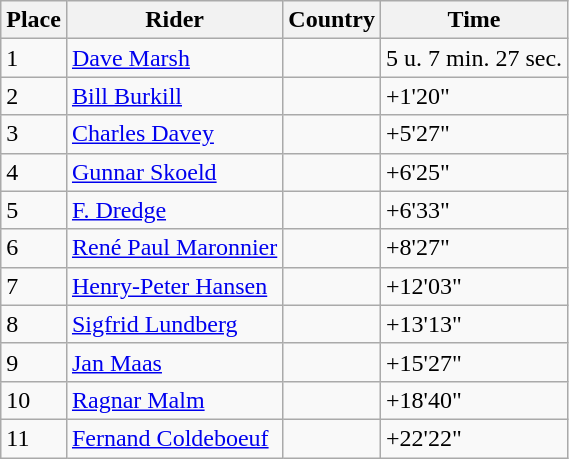<table class="wikitable">
<tr>
<th>Place</th>
<th>Rider</th>
<th>Country</th>
<th>Time</th>
</tr>
<tr>
<td>1</td>
<td><a href='#'>Dave Marsh</a></td>
<td></td>
<td>5 u. 7 min. 27 sec.</td>
</tr>
<tr>
<td>2</td>
<td><a href='#'>Bill Burkill</a></td>
<td></td>
<td>+1'20"</td>
</tr>
<tr>
<td>3</td>
<td><a href='#'>Charles Davey</a></td>
<td></td>
<td>+5'27"</td>
</tr>
<tr>
<td>4</td>
<td><a href='#'>Gunnar Skoeld</a></td>
<td></td>
<td>+6'25"</td>
</tr>
<tr>
<td>5</td>
<td><a href='#'>F. Dredge</a></td>
<td></td>
<td>+6'33"</td>
</tr>
<tr>
<td>6</td>
<td><a href='#'>René Paul Maronnier</a></td>
<td></td>
<td>+8'27"</td>
</tr>
<tr>
<td>7</td>
<td><a href='#'>Henry-Peter Hansen</a></td>
<td></td>
<td>+12'03"</td>
</tr>
<tr>
<td>8</td>
<td><a href='#'>Sigfrid Lundberg</a></td>
<td></td>
<td>+13'13"</td>
</tr>
<tr>
<td>9</td>
<td><a href='#'>Jan Maas</a></td>
<td></td>
<td>+15'27"</td>
</tr>
<tr>
<td>10</td>
<td><a href='#'>Ragnar Malm</a></td>
<td></td>
<td>+18'40"</td>
</tr>
<tr>
<td>11</td>
<td><a href='#'>Fernand Coldeboeuf</a></td>
<td></td>
<td>+22'22"</td>
</tr>
</table>
